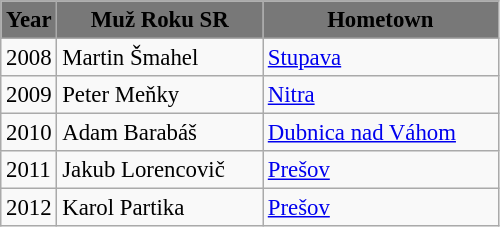<table class="wikitable sortable" style="font-size:95%;">
<tr colspan="10" style="background:#787878; text-align:center;">
<td width="30"><span><strong>Year</strong></span></td>
<td style="width:130px;"><span><strong>Muž Roku SR</strong></span></td>
<td style="width:150px;"><span><strong>Hometown</strong></span></td>
</tr>
<tr>
<td>2008</td>
<td>Martin Šmahel</td>
<td><a href='#'>Stupava</a></td>
</tr>
<tr>
<td>2009</td>
<td>Peter Meňky</td>
<td><a href='#'>Nitra</a></td>
</tr>
<tr>
<td>2010</td>
<td>Adam Barabáš</td>
<td><a href='#'>Dubnica nad Váhom</a></td>
</tr>
<tr>
<td>2011</td>
<td>Jakub Lorencovič</td>
<td><a href='#'>Prešov</a></td>
</tr>
<tr>
<td>2012</td>
<td>Karol Partika</td>
<td><a href='#'>Prešov</a></td>
</tr>
</table>
